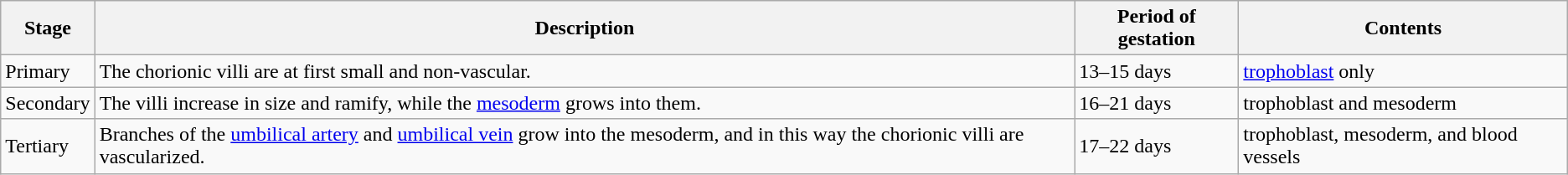<table class="wikitable">
<tr>
<th>Stage</th>
<th>Description</th>
<th>Period of gestation</th>
<th>Contents</th>
</tr>
<tr>
<td>Primary</td>
<td>The chorionic villi are at first small and non-vascular.</td>
<td>13–15 days</td>
<td><a href='#'>trophoblast</a> only</td>
</tr>
<tr>
<td>Secondary</td>
<td>The villi increase in size and ramify, while the <a href='#'>mesoderm</a> grows into them.</td>
<td>16–21 days</td>
<td>trophoblast and mesoderm</td>
</tr>
<tr>
<td>Tertiary</td>
<td>Branches of the <a href='#'>umbilical artery</a> and <a href='#'>umbilical vein</a> grow into the mesoderm, and in this way the chorionic villi are vascularized.</td>
<td>17–22 days</td>
<td>trophoblast, mesoderm, and blood vessels</td>
</tr>
</table>
